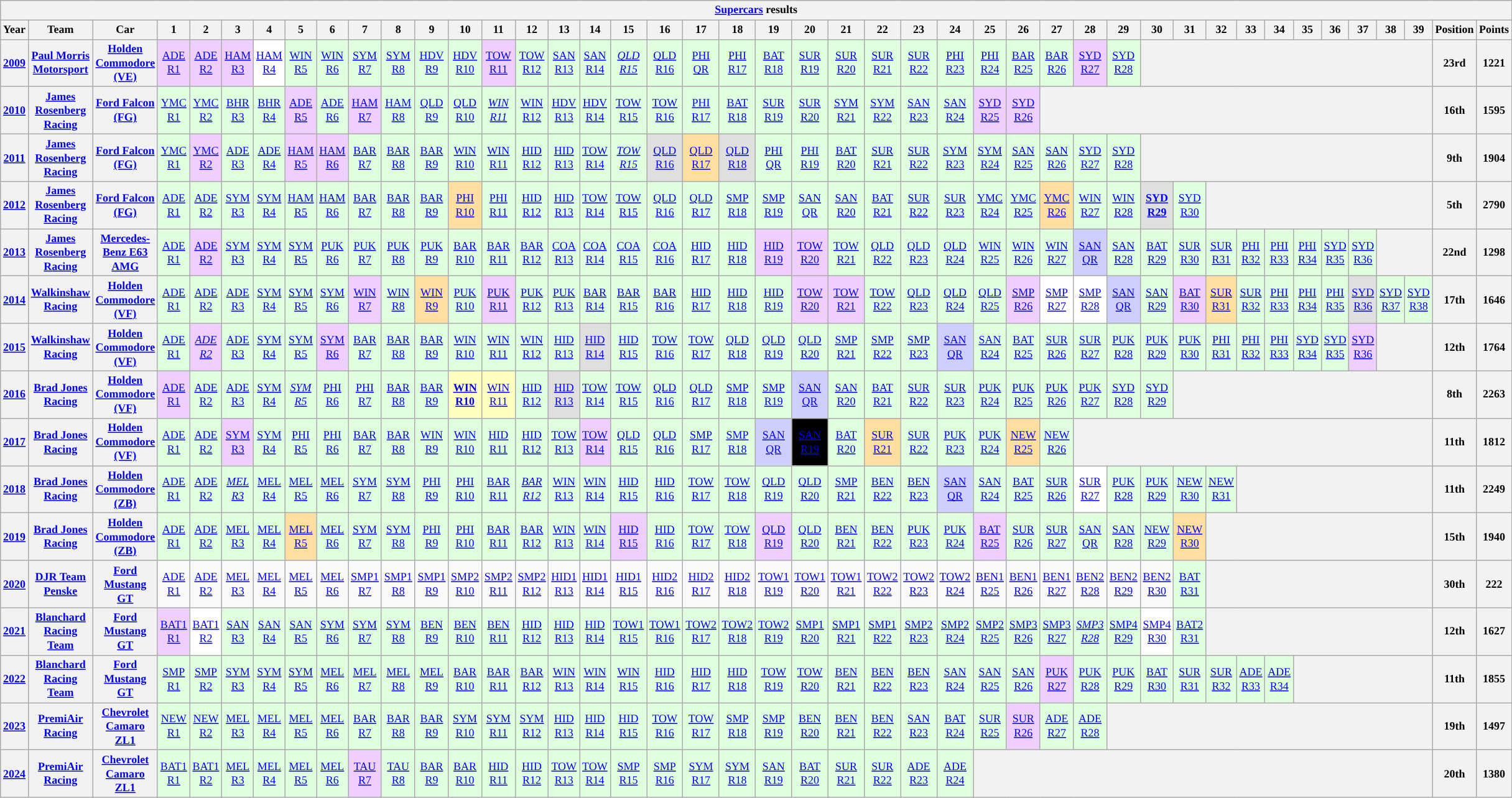<table class="wikitable" style="text-align:center; font-size:75%">
<tr>
<th colspan=45><a href='#'>Supercars</a> results</th>
</tr>
<tr>
<th>Year</th>
<th>Team</th>
<th>Car</th>
<th>1</th>
<th>2</th>
<th>3</th>
<th>4</th>
<th>5</th>
<th>6</th>
<th>7</th>
<th>8</th>
<th>9</th>
<th>10</th>
<th>11</th>
<th>12</th>
<th>13</th>
<th>14</th>
<th>15</th>
<th>16</th>
<th>17</th>
<th>18</th>
<th>19</th>
<th>20</th>
<th>21</th>
<th>22</th>
<th>23</th>
<th>24</th>
<th>25</th>
<th>26</th>
<th>27</th>
<th>28</th>
<th>29</th>
<th>30</th>
<th>31</th>
<th>32</th>
<th>33</th>
<th>34</th>
<th>35</th>
<th>36</th>
<th>37</th>
<th>38</th>
<th>39</th>
<th>Position</th>
<th>Points</th>
</tr>
<tr>
<th><a href='#'>2009</a></th>
<th><a href='#'>Paul Morris Motorsport</a></th>
<th><a href='#'>Holden Commodore (VE)</a></th>
<td style="background:#EFCFFF;"><a href='#'>ADE<br>R1</a><br></td>
<td style="background:#EFCFFF;"><a href='#'>ADE<br>R2</a><br></td>
<td style="background:#EFCFFF;"><a href='#'>HAM<br>R3</a><br></td>
<td style="background:#ffffff;"><a href='#'>HAM<br>R4</a><br></td>
<td style="background:#DFFFDF;"><a href='#'>WIN<br>R5</a><br></td>
<td style="background:#DFFFDF;"><a href='#'>WIN<br>R6</a><br></td>
<td style="background:#DFFFDF;"><a href='#'>SYM<br>R7</a><br></td>
<td style="background:#DFFFDF;"><a href='#'>SYM<br>R8</a><br></td>
<td style="background:#DFFFDF;"><a href='#'>HDV<br>R9</a><br></td>
<td style="background:#DFFFDF;"><a href='#'>HDV<br>R10</a><br></td>
<td style="background:#EFCFFF;"><a href='#'>TOW<br>R11</a><br></td>
<td style="background:#DFFFDF;"><a href='#'>TOW<br>R12</a><br></td>
<td style="background:#DFFFDF;"><a href='#'>SAN<br>R13</a><br></td>
<td style="background:#DFFFDF;"><a href='#'>SAN<br>R14</a><br></td>
<td style="background:#DFFFDF;"><em><a href='#'>QLD<br>R15</a><br></em></td>
<td style="background:#DFFFDF;"><a href='#'>QLD<br>R16</a><br></td>
<td style="background:#DFFFDF;"><a href='#'>PHI<br>QR</a><br></td>
<td style="background:#DFFFDF;"><a href='#'>PHI<br>R17</a><br></td>
<td style="background:#DFFFDF;"><a href='#'>BAT<br>R18</a><br></td>
<td style="background:#DFFFDF;"><a href='#'>SUR<br>R19</a><br></td>
<td style="background:#DFFFDF;"><a href='#'>SUR<br>R20</a><br></td>
<td style="background:#DFFFDF;"><a href='#'>SUR<br>R21</a><br></td>
<td style="background:#DFFFDF;"><a href='#'>SUR<br>R22</a><br></td>
<td style="background:#DFFFDF;"><a href='#'>PHI<br>R23</a><br></td>
<td style="background:#DFFFDF;"><a href='#'>PHI<br>R24</a><br></td>
<td style="background:#DFFFDF;"><a href='#'>BAR<br>R25</a><br></td>
<td style="background:#DFFFDF;"><a href='#'>BAR<br>R26</a><br></td>
<td style="background:#EFCFFF;"><a href='#'>SYD<br>R27</a><br></td>
<td style="background:#DFFFDF;"><a href='#'>SYD<br>R28</a><br></td>
<th colspan=10></th>
<th>23rd</th>
<th>1221</th>
</tr>
<tr>
<th><a href='#'>2010</a></th>
<th><a href='#'>James Rosenberg Racing</a></th>
<th><a href='#'>Ford Falcon (FG)</a></th>
<td style="background:#DFFFDF;"><a href='#'>YMC<br>R1</a><br></td>
<td style="background:#DFFFDF;"><a href='#'>YMC<br>R2</a><br></td>
<td style="background:#DFFFDF;"><a href='#'>BHR<br>R3</a><br></td>
<td style="background:#DFFFDF;"><a href='#'>BHR<br>R4</a><br></td>
<td style="background:#EFCFFF;"><a href='#'>ADE<br>R5</a><br></td>
<td style="background:#DFFFDF;"><a href='#'>ADE<br>R6</a><br></td>
<td style="background:#EFCFFF;"><a href='#'>HAM<br>R7</a><br></td>
<td style="background:#DFFFDF;"><a href='#'>HAM<br>R8</a><br></td>
<td style="background:#DFFFDF;"><a href='#'>QLD<br>R9</a><br></td>
<td style="background:#DFFFDF;"><a href='#'>QLD<br>R10</a><br></td>
<td style="background:#DFFFDF;"><em><a href='#'>WIN<br>R11</a><br></em></td>
<td style="background:#DFFFDF;"><a href='#'>WIN<br>R12</a><br></td>
<td style="background:#DFFFDF;"><a href='#'>HDV<br>R13</a><br></td>
<td style="background:#DFFFDF;"><a href='#'>HDV<br>R14</a><br></td>
<td style="background:#DFFFDF;"><a href='#'>TOW<br>R15</a><br></td>
<td style="background:#DFFFDF;"><a href='#'>TOW<br>R16</a><br></td>
<td style="background:#DFFFDF;"><a href='#'>PHI<br>R17</a><br></td>
<td style="background:#DFFFDF;"><a href='#'>BAT<br>R18</a><br></td>
<td style="background:#DFFFDF;"><a href='#'>SUR<br>R19</a><br></td>
<td style="background:#DFFFDF;"><a href='#'>SUR<br>R20</a><br></td>
<td style="background:#DFFFDF;"><a href='#'>SYM<br>R21</a><br></td>
<td style="background:#DFFFDF;"><a href='#'>SYM<br>R22</a><br></td>
<td style="background:#DFFFDF;"><a href='#'>SAN<br>R23</a><br></td>
<td style="background:#DFFFDF;"><a href='#'>SAN<br>R24</a><br></td>
<td style="background:#EFCFFF;"><a href='#'>SYD<br>R25</a><br></td>
<td style="background:#EFCFFF;"><a href='#'>SYD<br>R26</a><br></td>
<th colspan=13></th>
<th>16th</th>
<th>1595</th>
</tr>
<tr>
<th><a href='#'>2011</a></th>
<th><a href='#'>James Rosenberg Racing</a></th>
<th><a href='#'>Ford Falcon (FG)</a></th>
<td style="background:#DFFFDF;"><a href='#'>YMC<br>R1</a><br></td>
<td style="background:#EFCFFF;"><a href='#'>YMC<br>R2</a><br></td>
<td style="background:#DFFFDF;"><a href='#'>ADE<br>R3</a><br></td>
<td style="background:#DFFFDF;"><a href='#'>ADE<br>R4</a><br></td>
<td style="background:#EFCFFF;"><a href='#'>HAM<br>R5</a><br></td>
<td style="background:#EFCFFF;"><a href='#'>HAM<br>R6</a><br></td>
<td style="background:#DFFFDF;"><a href='#'>BAR<br>R7</a><br></td>
<td style="background:#DFFFDF;"><a href='#'>BAR<br>R8</a><br></td>
<td style="background:#DFFFDF;"><a href='#'>BAR<br>R9</a><br></td>
<td style="background:#DFFFDF;"><a href='#'>WIN<br>R10</a><br></td>
<td style="background:#DFFFDF;"><a href='#'>WIN<br>R11</a><br></td>
<td style="background:#DFFFDF;"><a href='#'>HID<br>R12</a><br></td>
<td style="background:#DFFFDF;"><a href='#'>HID<br>R13</a><br></td>
<td style="background:#DFFFDF;"><a href='#'>TOW<br>R14</a><br></td>
<td style="background:#DFFFDF;"><em><a href='#'>TOW<br>R15</a><br></em></td>
<td style="background:#DFDFDF;"><a href='#'>QLD<br>R16</a><br></td>
<td style="background:#FFDF9F;"><a href='#'>QLD<br>R17</a><br></td>
<td style="background:#DFDFDF;"><a href='#'>QLD<br>R18</a><br></td>
<td style="background:#DFFFDF;"><a href='#'>PHI<br>QR</a><br></td>
<td style="background:#DFFFDF;"><a href='#'>PHI<br>R19</a><br></td>
<td style="background:#DFFFDF;"><a href='#'>BAT<br>R20</a><br></td>
<td style="background:#DFFFDF;"><a href='#'>SUR<br>R21</a><br></td>
<td style="background:#DFFFDF;"><a href='#'>SUR<br>R22</a><br></td>
<td style="background:#DFFFDF;"><a href='#'>SYM<br>R23</a><br></td>
<td style="background:#DFFFDF;"><a href='#'>SYM<br>R24</a><br></td>
<td style="background:#DFFFDF;"><a href='#'>SAN<br>R25</a><br></td>
<td style="background:#DFFFDF;"><a href='#'>SAN<br>R26</a><br></td>
<td style="background:#DFFFDF;"><a href='#'>SYD<br>R27</a><br></td>
<td style="background:#DFFFDF;"><a href='#'>SYD<br>R28</a><br></td>
<th colspan=10></th>
<th>9th</th>
<th>1904</th>
</tr>
<tr>
<th><a href='#'>2012</a></th>
<th><a href='#'>James Rosenberg Racing</a></th>
<th><a href='#'>Ford Falcon (FG)</a></th>
<td style="background:#DFFFDF;"><a href='#'>ADE<br>R1</a><br></td>
<td style="background:#DFFFDF;"><a href='#'>ADE<br>R2</a><br></td>
<td style="background:#DFFFDF;"><a href='#'>SYM<br>R3</a><br></td>
<td style="background:#DFFFDF;"><a href='#'>SYM<br>R4</a><br></td>
<td style="background:#DFFFDF;"><a href='#'>HAM<br>R5</a><br></td>
<td style="background:#DFFFDF;"><a href='#'>HAM<br>R6</a><br></td>
<td style="background:#DFFFDF;"><a href='#'>BAR<br>R7</a><br></td>
<td style="background:#DFFFDF;"><a href='#'>BAR<br>R8</a><br></td>
<td style="background:#DFFFDF;"><a href='#'>BAR<br>R9</a><br></td>
<td style="background:#FFDF9F;"><a href='#'>PHI<br>R10</a><br></td>
<td style="background:#DFFFDF;"><a href='#'>PHI<br>R11</a><br></td>
<td style="background:#DFFFDF;"><a href='#'>HID<br>R12</a><br></td>
<td style="background:#DFFFDF;"><a href='#'>HID<br>R13</a><br></td>
<td style="background:#DFFFDF;"><a href='#'>TOW<br>R14</a><br></td>
<td style="background:#DFFFDF;"><a href='#'>TOW<br>R15</a><br></td>
<td style="background:#DFFFDF;"><a href='#'>QLD<br>R16</a><br></td>
<td style="background:#DFFFDF;"><a href='#'>QLD<br>R17</a><br></td>
<td style="background:#DFFFDF;"><a href='#'>SMP<br>R18</a><br></td>
<td style="background:#DFFFDF;"><a href='#'>SMP<br>R19</a><br></td>
<td style="background:#DFFFDF;"><a href='#'>SAN<br>QR</a><br></td>
<td style="background:#DFFFDF;"><a href='#'>SAN<br>R20</a><br></td>
<td style="background:#DFFFDF;"><a href='#'>BAT<br>R21</a><br></td>
<td style="background:#DFFFDF;"><a href='#'>SUR<br>R22</a><br></td>
<td style="background:#DFFFDF;"><a href='#'>SUR<br>R23</a><br></td>
<td style="background:#DFFFDF;"><a href='#'>YMC<br>R24</a><br></td>
<td style="background:#DFFFDF;"><a href='#'>YMC<br>R25</a><br></td>
<td style="background:#FFDF9F;"><a href='#'>YMC<br>R26</a><br></td>
<td style="background:#DFFFDF;"><a href='#'>WIN<br>R27</a><br></td>
<td style="background:#DFFFDF;"><a href='#'>WIN<br>R28</a><br></td>
<td style="background:#DFDFDF;"><strong><a href='#'>SYD<br>R29</a><br></strong></td>
<td style="background:#DFFFDF;"><a href='#'>SYD<br>R30</a><br></td>
<th colspan=8></th>
<th>5th</th>
<th>2790</th>
</tr>
<tr>
<th><a href='#'>2013</a></th>
<th><a href='#'>James Rosenberg Racing</a></th>
<th><a href='#'>Mercedes-Benz E63 AMG</a></th>
<td style="background:#DFFFDF;"><a href='#'>ADE<br>R1</a><br></td>
<td style="background:#EFCFFF;"><a href='#'>ADE<br>R2</a><br></td>
<td style="background:#DFFFDF;"><a href='#'>SYM<br>R3</a><br></td>
<td style="background:#DFFFDF;"><a href='#'>SYM<br>R4</a><br></td>
<td style="background:#DFFFDF;"><a href='#'>SYM<br>R5</a><br></td>
<td style="background:#DFFFDF;"><a href='#'>PUK<br>R6</a><br></td>
<td style="background:#DFFFDF;"><a href='#'>PUK<br>R7</a><br></td>
<td style="background:#DFFFDF;"><a href='#'>PUK<br>R8</a><br></td>
<td style="background:#DFFFDF;"><a href='#'>PUK<br>R9</a><br></td>
<td style="background:#DFFFDF;"><a href='#'>BAR<br>R10</a><br></td>
<td style="background:#DFFFDF;"><a href='#'>BAR<br>R11</a><br></td>
<td style="background:#DFFFDF;"><a href='#'>BAR<br>R12</a><br></td>
<td style="background:#DFFFDF;"><a href='#'>COA<br>R13</a><br></td>
<td style="background:#DFFFDF;"><a href='#'>COA<br>R14</a><br></td>
<td style="background:#DFFFDF;"><a href='#'>COA<br>R15</a><br></td>
<td style="background:#DFFFDF;"><a href='#'>COA<br>R16</a><br></td>
<td style="background:#DFFFDF;"><a href='#'>HID<br>R17</a><br></td>
<td style="background:#DFFFDF;"><a href='#'>HID<br>R18</a><br></td>
<td style="background:#EFCFFF;"><a href='#'>HID<br>R19</a><br></td>
<td style="background:#EFCFFF;"><a href='#'>TOW<br>R20</a><br></td>
<td style="background:#DFFFDF;"><a href='#'>TOW<br>R21</a><br></td>
<td style="background:#DFFFDF;"><a href='#'>QLD<br>R22</a><br></td>
<td style="background:#DFFFDF;"><a href='#'>QLD<br>R23</a><br></td>
<td style="background:#DFFFDF;"><a href='#'>QLD<br>R24</a><br></td>
<td style="background:#DFFFDF;"><a href='#'>WIN<br>R25</a><br></td>
<td style="background:#DFFFDF;"><a href='#'>WIN<br>R26</a><br></td>
<td style="background:#DFFFDF;"><a href='#'>WIN<br>R27</a><br></td>
<td style="background:#CFCFFF;"><a href='#'>SAN<br>QR</a><br></td>
<td style="background:#DFFFDF;"><a href='#'>SAN<br>R28</a><br></td>
<td style="background:#DFFFDF;"><a href='#'>BAT<br>R29</a><br></td>
<td style="background:#DFFFDF;"><a href='#'>SUR<br>R30</a><br></td>
<td style="background:#DFFFDF;"><a href='#'>SUR<br>R31</a><br></td>
<td style="background:#DFFFDF;"><a href='#'>PHI<br>R32</a><br></td>
<td style="background:#DFFFDF;"><a href='#'>PHI<br>R33</a><br></td>
<td style="background:#DFFFDF;"><a href='#'>PHI<br>R34</a><br></td>
<td style="background:#DFFFDF;"><a href='#'>SYD<br>R35</a><br></td>
<td style="background:#DFFFDF;"><a href='#'>SYD<br>R36</a><br></td>
<th colspan=2></th>
<th>22nd</th>
<th>1298</th>
</tr>
<tr>
<th><a href='#'>2014</a></th>
<th><a href='#'>Walkinshaw Racing</a></th>
<th><a href='#'>Holden Commodore (VF)</a></th>
<td style="background:#DFFFDF;"><a href='#'>ADE<br>R1</a><br></td>
<td style="background:#DFFFDF;"><a href='#'>ADE<br>R2</a><br></td>
<td style="background:#DFFFDF;"><a href='#'>ADE<br>R3</a><br></td>
<td style="background:#DFFFDF;"><a href='#'>SYM<br>R4</a><br></td>
<td style="background:#DFFFDF;"><a href='#'>SYM<br>R5</a><br></td>
<td style="background:#DFFFDF;"><a href='#'>SYM<br>R6</a><br></td>
<td style="background:#EFCFFF;"><a href='#'>WIN<br>R7</a><br></td>
<td style="background:#DFFFDF;"><a href='#'>WIN<br>R8</a><br></td>
<td style="background:#FFDF9F;"><a href='#'>WIN<br>R9</a><br></td>
<td style="background:#DFFFDF;"><a href='#'>PUK<br>R10</a><br></td>
<td style="background:#EFCFFF;"><a href='#'>PUK<br>R11</a><br></td>
<td style="background:#DFFFDF;"><a href='#'>PUK<br>R12</a><br></td>
<td style="background:#DFFFDF;"><a href='#'>PUK<br>R13</a><br></td>
<td style="background:#DFFFDF;"><a href='#'>BAR<br>R14</a><br></td>
<td style="background:#DFFFDF;"><a href='#'>BAR<br>R15</a><br></td>
<td style="background:#DFFFDF;"><a href='#'>BAR<br>R16</a><br></td>
<td style="background:#DFFFDF;"><a href='#'>HID<br>R17</a><br></td>
<td style="background:#DFFFDF;"><a href='#'>HID<br>R18</a><br></td>
<td style="background:#DFFFDF;"><a href='#'>HID<br>R19</a><br></td>
<td style="background:#EFCFFF;"><a href='#'>TOW<br>R20</a><br></td>
<td style="background:#EFCFFF;"><a href='#'>TOW<br>R21</a><br></td>
<td style="background:#DFFFDF;"><a href='#'>TOW<br>R22</a><br></td>
<td style="background:#DFFFDF;"><a href='#'>QLD<br>R23</a><br></td>
<td style="background:#DFFFDF;"><a href='#'>QLD<br>R24</a><br></td>
<td style="background:#DFFFDF;"><a href='#'>QLD<br>R25</a><br></td>
<td style="background:#EFCFFF;"><a href='#'>SMP<br>R26</a><br></td>
<td style="background:#FFFFFF;"><a href='#'>SMP<br>R27</a><br></td>
<td style="background:#FFFFFF;"><a href='#'>SMP<br>R28</a><br></td>
<td style="background:#CFCFFF;"><a href='#'>SAN<br>QR</a><br></td>
<td style="background:#DFFFDF;"><a href='#'>SAN<br>R29</a><br></td>
<td style="background:#EFCFFF;"><a href='#'>BAT<br>R30</a><br></td>
<td style="background:#FFDF9F;"><a href='#'>SUR<br>R31</a><br></td>
<td style="background:#DFFFDF;"><a href='#'>SUR<br>R32</a><br></td>
<td style="background:#DFFFDF;"><a href='#'>PHI<br>R33</a><br></td>
<td style="background:#DFFFDF;"><a href='#'>PHI<br>R34</a><br></td>
<td style="background:#DFFFDF;"><a href='#'>PHI<br>R35</a><br></td>
<td style="background:#DFDFDF;"><a href='#'>SYD<br>R36</a><br></td>
<td style="background:#DFFFDF;"><a href='#'>SYD<br>R37</a><br></td>
<td style="background:#DFFFDF;"><a href='#'>SYD<br>R38</a><br></td>
<th>17th</th>
<th>1646</th>
</tr>
<tr>
<th><a href='#'>2015</a></th>
<th><a href='#'>Walkinshaw Racing</a></th>
<th><a href='#'>Holden Commodore (VF)</a></th>
<td style="background:#DFFFDF;"><a href='#'>ADE<br>R1</a><br></td>
<td style="background:#EFCFFF;"><em><a href='#'>ADE<br>R2</a><br></em></td>
<td style="background:#DFFFDF;"><a href='#'>ADE<br>R3</a><br></td>
<td style="background:#DFFFDF;"><a href='#'>SYM<br>R4</a><br></td>
<td style="background:#DFFFDF;"><a href='#'>SYM<br>R5</a><br></td>
<td style="background:#EFCFFF;"><a href='#'>SYM<br>R6</a><br></td>
<td style="background:#DFFFDF;"><a href='#'>BAR<br>R7</a><br></td>
<td style="background:#DFFFDF;"><a href='#'>BAR<br>R8</a><br></td>
<td style="background:#DFFFDF;"><a href='#'>BAR<br>R9</a><br></td>
<td style="background:#DFFFDF;"><a href='#'>WIN<br>R10</a><br></td>
<td style="background:#DFFFDF;"><a href='#'>WIN<br>R11</a><br></td>
<td style="background:#DFFFDF;"><a href='#'>WIN<br>R12</a><br></td>
<td style="background:#DFFFDF;"><a href='#'>HID<br>R13</a><br></td>
<td style="background:#DFDFDF;"><a href='#'>HID<br>R14</a><br></td>
<td style="background:#DFFFDF;"><a href='#'>HID<br>R15</a><br></td>
<td style="background:#DFFFDF;"><a href='#'>TOW<br>R16</a><br></td>
<td style="background:#DFFFDF;"><a href='#'>TOW<br>R17</a><br></td>
<td style="background:#DFFFDF;"><a href='#'>QLD<br>R18</a><br></td>
<td style="background:#DFFFDF;"><a href='#'>QLD<br>R19</a><br></td>
<td style="background:#DFFFDF;"><a href='#'>QLD<br>R20</a><br></td>
<td style="background:#DFFFDF;"><a href='#'>SMP<br>R21</a><br></td>
<td style="background:#DFFFDF;"><a href='#'>SMP<br>R22</a><br></td>
<td style="background:#DFFFDF;"><a href='#'>SMP<br>R23</a><br></td>
<td style="background:#CFCFFF;"><a href='#'>SAN<br>QR</a><br></td>
<td style="background:#DFFFDF;"><a href='#'>SAN<br>R24</a><br></td>
<td style="background:#DFFFDF;"><a href='#'>BAT<br>R25</a><br></td>
<td style="background:#DFFFDF;"><a href='#'>SUR<br>R26</a><br></td>
<td style="background:#DFFFDF;"><a href='#'>SUR<br>R27</a><br></td>
<td style="background:#DFFFDF;"><a href='#'>PUK<br>R28</a><br></td>
<td style="background:#DFFFDF;"><a href='#'>PUK<br>R29</a><br></td>
<td style="background:#DFFFDF;"><a href='#'>PUK<br>R30</a><br></td>
<td style="background:#DFFFDF;"><a href='#'>PHI<br>R31</a><br></td>
<td style="background:#DFFFDF;"><a href='#'>PHI<br>R32</a><br></td>
<td style="background:#DFFFDF;"><a href='#'>PHI<br>R33</a><br></td>
<td style="background:#DFFFDF;"><a href='#'>SYD<br>R34</a><br></td>
<td style="background:#DFFFDF;"><a href='#'>SYD<br>R35</a><br></td>
<td style="background:#EFCFFF;"><a href='#'>SYD<br>R36</a><br></td>
<th colspan=2></th>
<th>12th</th>
<th>1764</th>
</tr>
<tr>
<th><a href='#'>2016</a></th>
<th><a href='#'>Brad Jones Racing</a></th>
<th><a href='#'>Holden Commodore (VF)</a></th>
<td style="background:#EFCFFF;"><a href='#'>ADE<br>R1</a><br></td>
<td style="background:#DFFFDF;"><a href='#'>ADE<br>R2</a><br></td>
<td style="background:#DFFFDF;"><a href='#'>ADE<br>R3</a><br></td>
<td style="background:#DFFFDF;"><a href='#'>SYM<br>R4</a><br></td>
<td style="background:#DFFFDF;"><em><a href='#'>SYM<br>R5</a></em><br></td>
<td style="background:#DFFFDF;"><a href='#'>PHI<br>R6</a><br></td>
<td style="background:#DFFFDF;"><a href='#'>PHI<br>R7</a><br></td>
<td style="background:#DFFFDF;"><a href='#'>BAR<br>R8</a><br></td>
<td style="background:#DFFFDF;"><a href='#'>BAR<br>R9</a><br></td>
<td style="background:#fFFFBF;"><strong><a href='#'>WIN<br>R10</a></strong><br></td>
<td style="background:#FFFFBF;"><a href='#'>WIN<br>R11</a><br></td>
<td style="background:#DFFFDF;"><a href='#'>HID<br>R12</a><br></td>
<td style="background:#DFDFDF;"><a href='#'>HID<br>R13</a><br></td>
<td style="background:#DFFFDF;"><a href='#'>TOW<br>R14</a><br></td>
<td style="background:#DFFFDF;"><a href='#'>TOW<br>R15</a><br></td>
<td style="background:#DFFFDF;"><a href='#'>QLD<br>R16</a><br></td>
<td style="background:#DFFFDF;"><a href='#'>QLD<br>R17</a><br></td>
<td style="background:#DFFFDF;"><a href='#'>SMP<br>R18</a><br></td>
<td style="background:#DFFFDF;"><a href='#'>SMP<br>R19</a><br></td>
<td style="background:#CFCFFF;"><a href='#'>SAN<br>QR</a><br></td>
<td style="background:#DFFFDF;"><a href='#'>SAN<br>R20</a><br></td>
<td style="background:#DFFFDF;"><a href='#'>BAT<br>R21</a><br></td>
<td style="background:#DFFFDF;"><a href='#'>SUR<br>R22</a><br></td>
<td style="background:#DFFFDF;"><a href='#'>SUR<br>R23</a><br></td>
<td style="background:#DFFFDF;"><a href='#'>PUK<br>R24</a><br></td>
<td style="background:#DFFFDF;"><a href='#'>PUK<br>R25</a><br></td>
<td style="background:#DFFFDF;"><a href='#'>PUK<br>R26</a><br></td>
<td style="background:#DFFFDF;"><a href='#'>PUK<br>R27</a><br></td>
<td style="background:#DFFFDF;"><a href='#'>SYD<br>R28</a><br></td>
<td style="background:#DFFFDF;"><a href='#'>SYD<br>R29</a><br></td>
<th colspan=9></th>
<th>8th</th>
<th>2263</th>
</tr>
<tr>
<th><a href='#'>2017</a></th>
<th><a href='#'>Brad Jones Racing</a></th>
<th><a href='#'>Holden Commodore (VF)</a></th>
<td style="background:#DFFFDF;"><a href='#'>ADE<br>R1</a><br></td>
<td style="background:#DFFFDF;"><a href='#'>ADE<br>R2</a><br></td>
<td style="background:#EFCFFF;"><a href='#'>SYM<br>R3</a><br></td>
<td style="background:#DFFFDF;"><a href='#'>SYM<br>R4</a><br></td>
<td style="background:#DFFFDF;"><a href='#'>PHI<br>R5</a><br></td>
<td style="background:#DFFFDF;"><a href='#'>PHI<br>R6</a><br></td>
<td style="background:#DFFFDF;"><a href='#'>BAR<br>R7</a><br></td>
<td style="background:#DFFFDF;"><a href='#'>BAR<br>R8</a><br></td>
<td style="background:#DFFFDF;"><a href='#'>WIN<br>R9</a><br></td>
<td style="background:#DFFFDF;"><a href='#'>WIN<br>R10</a><br></td>
<td style="background:#DFFFDF;"><a href='#'>HID<br>R11</a><br></td>
<td style="background:#DFFFDF;"><a href='#'>HID<br>R12</a><br></td>
<td style="background:#DFFFDF;"><a href='#'>TOW<br>R13</a><br></td>
<td style="background:#EFCFFF;"><a href='#'>TOW<br>R14</a><br></td>
<td style="background:#DFFFDF;"><a href='#'>QLD<br>R15</a><br></td>
<td style="background:#DFFFDF;"><a href='#'>QLD<br>R16</a><br></td>
<td style="background:#DFFFDF;"><a href='#'>SMP<br>R17</a><br></td>
<td style="background:#DFFFDF;"><a href='#'>SMP<br>R18</a><br></td>
<td style="background:#CFCFFF;"><a href='#'>SAN<br>QR</a><br></td>
<td style="background:#000000; color:white"><a href='#'><span>SAN<br>R19</span></a><br></td>
<td style="background:#DFFFDF;"><a href='#'>BAT<br>R20</a><br></td>
<td style="background:#FFDF9F;"><a href='#'>SUR<br>R21</a><br></td>
<td style="background:#DFFFDF;"><a href='#'>SUR<br>R22</a><br></td>
<td style="background:#DFFFDF;"><a href='#'>PUK<br>R23</a><br></td>
<td style="background:#DFFFDF;"><a href='#'>PUK<br>R24</a><br></td>
<td style="background:#FFDF9F;"><a href='#'>NEW<br>R25</a><br></td>
<td style="background:#DFFFDF;"><a href='#'>NEW<br>R26</a><br></td>
<th colspan=12></th>
<th>11th</th>
<th>1812</th>
</tr>
<tr>
<th><a href='#'>2018</a></th>
<th><a href='#'>Brad Jones Racing</a></th>
<th><a href='#'>Holden Commodore (ZB)</a></th>
<td style="background: #dfffdf"><a href='#'>ADE<br>R1</a><br></td>
<td style="background: #dfffdf"><a href='#'>ADE<br>R2</a><br></td>
<td style="background: #dfffdf"><em><a href='#'>MEL<br>R3</a><br></em></td>
<td style="background: #dfffdf"><a href='#'>MEL<br>R4</a><br></td>
<td style="background: #dfffdf"><a href='#'>MEL<br>R5</a><br></td>
<td style="background: #dfffdf"><a href='#'>MEL<br>R6</a><br></td>
<td style="background: #dfffdf"><a href='#'>SYM<br>R7</a><br></td>
<td style="background: #dfffdf"><a href='#'>SYM<br>R8</a><br></td>
<td style="background: #dfffdf"><a href='#'>PHI<br>R9</a><br></td>
<td style="background: #dfffdf"><a href='#'>PHI<br>R10</a><br></td>
<td style="background: #dfffdf"><a href='#'>BAR<br>R11</a><br></td>
<td style="background: #dfffdf"><em><a href='#'>BAR<br>R12</a><br></em></td>
<td style="background: #dfffdf"><a href='#'>WIN<br>R13</a><br></td>
<td style="background: #dfffdf"><a href='#'>WIN<br>R14</a><br></td>
<td style="background: #dfffdf"><a href='#'>HID<br>R15</a><br></td>
<td style="background: #dfffdf"><a href='#'>HID<br>R16</a><br></td>
<td style="background: #dfffdf"><a href='#'>TOW<br>R17</a><br></td>
<td style="background: #dfffdf"><a href='#'>TOW<br>R18</a><br></td>
<td style="background: #dfffdf"><a href='#'>QLD<br>R19</a><br></td>
<td style="background: #dfffdf"><a href='#'>QLD<br>R20</a><br></td>
<td style="background: #dfffdf"><a href='#'>SMP<br>R21</a><br></td>
<td style="background: #dfffdf"><a href='#'>BEN<br>R22</a><br></td>
<td style="background: #dfffdf"><a href='#'>BEN<br>R23</a><br></td>
<td style="background: #cfcfff"><a href='#'>SAN<br>QR</a><br></td>
<td style="background: #dfffdf"><a href='#'>SAN<br>R24</a><br></td>
<td style="background: #dfffdf"><a href='#'>BAT<br>R25</a><br></td>
<td style="background: #dfffdf"><a href='#'>SUR<br>R26</a><br></td>
<td style="background: #ffffff"><a href='#'>SUR<br>R27</a><br></td>
<td style="background: #dfffdf"><a href='#'>PUK<br>R28</a><br></td>
<td style="background: #dfffdf"><a href='#'>PUK<br>R29</a><br></td>
<td style="background: #dfffdf"><a href='#'>NEW<br>R30</a><br></td>
<td style="background: #dfffdf"><a href='#'>NEW<br>R31</a><br></td>
<th colspan=7></th>
<th>11th</th>
<th>2249</th>
</tr>
<tr>
<th><a href='#'>2019</a></th>
<th><a href='#'>Brad Jones Racing</a></th>
<th><a href='#'>Holden Commodore (ZB)</a></th>
<td style="background: #dfffdf"><a href='#'>ADE<br>R1</a><br></td>
<td style="background: #dfffdf"><a href='#'>ADE<br>R2</a><br></td>
<td style="background: #dfffdf"><a href='#'>MEL<br>R3</a><br></td>
<td style="background: #dfffdf"><a href='#'>MEL<br>R4</a><br></td>
<td style="background: #ffdf9f"><a href='#'>MEL<br>R5</a><br></td>
<td style="background: #dfffdf"><a href='#'>MEL<br>R6</a><br></td>
<td style="background: #dfffdf"><a href='#'>SYM<br>R7</a><br></td>
<td style="background: #dfffdf"><a href='#'>SYM<br>R8</a><br></td>
<td style="background: #dfffdf"><a href='#'>PHI<br>R9</a><br></td>
<td style="background: #dfffdf"><a href='#'>PHI<br>R10</a><br></td>
<td style="background: #dfffdf"><a href='#'>BAR<br>R11</a><br></td>
<td style="background: #dfffdf"><a href='#'>BAR<br>R12</a><br></td>
<td style="background: #dfffdf"><a href='#'>WIN<br>R13</a><br></td>
<td style="background: #dfffdf"><a href='#'>WIN<br>R14</a><br></td>
<td style="background: #efcfff"><a href='#'>HID<br>R15</a><br></td>
<td style="background: #dfffdf"><a href='#'>HID<br>R16</a><br></td>
<td style="background: #dfffdf"><a href='#'>TOW<br>R17</a><br></td>
<td style="background: #dfffdf"><a href='#'>TOW<br>R18</a><br></td>
<td style="background: #efcfff"><a href='#'>QLD<br>R19</a><br></td>
<td style="background: #dfffdf"><a href='#'>QLD<br>R20</a><br></td>
<td style="background: #dfffdf"><a href='#'>BEN<br>R21</a><br></td>
<td style="background: #dfffdf"><a href='#'>BEN<br>R22</a><br></td>
<td style="background: #dfffdf"><a href='#'>PUK<br>R23</a><br></td>
<td style="background: #dfffdf"><a href='#'>PUK<br>R24</a><br></td>
<td style="background: #efcfff"><a href='#'>BAT<br>R25</a><br></td>
<td style="background: #dfffdf"><a href='#'>SUR<br>R26</a><br></td>
<td style="background: #dfffdf"><a href='#'>SUR<br>R27</a><br></td>
<td style="background: #dfffdf"><a href='#'>SAN<br>QR</a><br></td>
<td style="background: #dfffdf"><a href='#'>SAN<br>R28</a><br></td>
<td style="background: #dfffdf"><a href='#'>NEW<br>R29</a><br></td>
<td style="background: #ffdf9f"><a href='#'>NEW<br>R30</a><br></td>
<th colspan=8></th>
<th>15th</th>
<th>1940</th>
</tr>
<tr>
<th><a href='#'>2020</a></th>
<th><a href='#'>DJR Team Penske</a></th>
<th><a href='#'>Ford Mustang GT</a></th>
<td><a href='#'>ADE<br>R1</a><br></td>
<td><a href='#'>ADE<br>R2</a><br></td>
<td><a href='#'>MEL<br>R3</a><br></td>
<td><a href='#'>MEL<br>R4</a><br></td>
<td><a href='#'>MEL<br>R5</a><br></td>
<td><a href='#'>MEL<br>R6</a><br></td>
<td><a href='#'>SMP1<br>R7</a><br></td>
<td><a href='#'>SMP1<br>R8</a><br></td>
<td><a href='#'>SMP1<br>R9</a><br></td>
<td><a href='#'>SMP2<br>R10</a><br></td>
<td><a href='#'>SMP2<br>R11</a><br></td>
<td><a href='#'>SMP2<br>R12</a><br></td>
<td><a href='#'>HID1<br>R13</a><br></td>
<td><a href='#'>HID1<br>R14</a><br></td>
<td><a href='#'>HID1<br>R15</a><br></td>
<td><a href='#'>HID2<br>R16</a><br></td>
<td><a href='#'>HID2<br>R17</a><br></td>
<td><a href='#'>HID2<br>R18</a><br></td>
<td><a href='#'>TOW1<br>R19</a><br></td>
<td><a href='#'>TOW1<br>R20</a><br></td>
<td><a href='#'>TOW1<br>R21</a><br></td>
<td><a href='#'>TOW2<br>R22</a><br></td>
<td><a href='#'>TOW2<br>R23</a><br></td>
<td><a href='#'>TOW2<br>R24</a><br></td>
<td><a href='#'>BEN1<br>R25</a><br></td>
<td><a href='#'>BEN1<br>R26</a><br></td>
<td><a href='#'>BEN1<br>R27</a><br></td>
<td><a href='#'>BEN2<br>R28</a><br></td>
<td><a href='#'>BEN2<br>R29</a><br></td>
<td><a href='#'>BEN2<br>R30</a><br></td>
<td style="background: #dfffdf"><a href='#'>BAT<br>R31</a><br></td>
<th colspan=8></th>
<th>30th</th>
<th>222</th>
</tr>
<tr>
<th><a href='#'>2021</a></th>
<th><a href='#'>Blanchard Racing Team</a></th>
<th><a href='#'>Ford Mustang GT</a></th>
<td style="background: #efcfff"><a href='#'>BAT1<br>R1</a><br></td>
<td style="background: #ffffff"><a href='#'>BAT1<br>R2</a><br></td>
<td style="background: #dfffdf"><a href='#'>SAN<br>R3</a><br></td>
<td style="background: #dfffdf"><a href='#'>SAN<br>R4</a><br></td>
<td style="background: #dfffdf"><a href='#'>SAN<br>R5</a><br></td>
<td style="background: #dfffdf"><a href='#'>SYM<br>R6</a><br></td>
<td style="background: #dfffdf"><a href='#'>SYM<br>R7</a><br></td>
<td style="background: #dfffdf"><a href='#'>SYM<br>R8</a><br></td>
<td style="background: #dfffdf"><a href='#'>BEN<br>R9</a><br></td>
<td style="background: #dfffdf"><a href='#'>BEN<br>R10</a><br></td>
<td style="background: #dfffdf"><a href='#'>BEN<br>R11</a><br></td>
<td style="background: #dfffdf"><a href='#'>HID<br>R12</a><br></td>
<td style="background: #dfffdf"><a href='#'>HID<br>R13</a><br></td>
<td style="background: #dfffdf"><a href='#'>HID<br>R14</a><br></td>
<td style="background: #dfffdf"><a href='#'>TOW1<br>R15</a><br></td>
<td style="background: #dfffdf"><a href='#'>TOW1<br>R16</a><br></td>
<td style="background: #dfffdf"><a href='#'>TOW2<br>R17</a><br></td>
<td style="background: #dfffdf"><a href='#'>TOW2<br>R18</a><br></td>
<td style="background: #dfffdf"><a href='#'>TOW2<br>R19</a><br></td>
<td style="background: #dfffdf"><a href='#'>SMP1<br>R20</a><br></td>
<td style="background: #dfffdf"><a href='#'>SMP1<br>R21</a><br></td>
<td style="background: #dfffdf"><a href='#'>SMP1<br>R22</a><br></td>
<td style="background: #dfffdf"><a href='#'>SMP2<br>R23</a><br></td>
<td style="background: #dfffdf"><a href='#'>SMP2<br>R24</a><br></td>
<td style="background: #dfffdf"><a href='#'>SMP2<br>R25</a><br></td>
<td style="background: #dfffdf"><a href='#'>SMP3<br>R26</a><br></td>
<td style="background: #dfffdf"><a href='#'>SMP3<br>R27</a><br></td>
<td style="background: #dfffdf"><em><a href='#'>SMP3<br>R28</a><br></em></td>
<td style="background: #dfffdf"><a href='#'>SMP4<br>R29</a><br></td>
<td style="background: #ffffff"><a href='#'>SMP4<br>R30</a><br></td>
<td style="background: #dfffdf"><a href='#'>BAT2<br>R31</a><br></td>
<th colspan=8></th>
<th>12th</th>
<th>1627</th>
</tr>
<tr>
<th><a href='#'>2022</a></th>
<th><a href='#'>Blanchard Racing Team</a></th>
<th><a href='#'>Ford Mustang GT</a></th>
<td style="background: #dfffdf"><a href='#'>SMP<br>R1</a><br></td>
<td style="background: #dfffdf"><a href='#'>SMP<br>R2</a><br></td>
<td style="background: #dfffdf"><a href='#'>SYM<br>R3</a><br></td>
<td style="background: #dfffdf"><a href='#'>SYM<br>R4</a><br></td>
<td style="background: #dfffdf"><a href='#'>SYM<br>R5</a><br></td>
<td style="background: #dfffdf"><a href='#'>MEL<br>R6</a><br></td>
<td style="background: #dfffdf"><a href='#'>MEL<br>R7</a><br></td>
<td style="background: #dfffdf"><a href='#'>MEL<br>R8</a><br></td>
<td style="background: #dfffdf"><a href='#'>MEL<br>R9</a><br></td>
<td style="background: #dfffdf"><a href='#'>BAR<br>R10</a><br></td>
<td style="background: #dfffdf"><a href='#'>BAR<br>R11</a><br></td>
<td style="background: #dfffdf"><a href='#'>BAR<br>R12</a><br></td>
<td style="background: #dfffdf"><a href='#'>WIN<br>R13</a><br></td>
<td style="background: #dfffdf"><a href='#'>WIN<br>R14</a><br></td>
<td style="background: #dfffdf"><a href='#'>WIN<br>R15</a><br></td>
<td style="background: #dfffdf"><a href='#'>HID<br>R16</a><br></td>
<td style="background: #dfffdf"><a href='#'>HID<br>R17</a><br></td>
<td style="background: #dfffdf"><a href='#'>HID<br>R18</a><br></td>
<td style="background: #dfffdf"><a href='#'>TOW<br>R19</a><br></td>
<td style="background: #dfffdf"><a href='#'>TOW<br>R20</a><br></td>
<td style="background: #dfffdf"><a href='#'>BEN<br>R21</a><br></td>
<td style="background: #dfffdf"><a href='#'>BEN<br>R22</a><br></td>
<td style="background: #dfffdf"><a href='#'>BEN<br>R23</a><br></td>
<td style="background: #dfffdf"><a href='#'>SAN<br>R24</a><br></td>
<td style="background: #dfffdf"><a href='#'>SAN<br>R25</a><br></td>
<td style="background: #dfffdf"><a href='#'>SAN<br>R26</a><br></td>
<td style="background: #efcfff"><a href='#'>PUK<br>R27</a><br></td>
<td style="background: #dfffdf"><a href='#'>PUK<br>R28</a><br></td>
<td style="background: #dfffdf"><a href='#'>PUK<br>R29</a><br></td>
<td style="background: #dfffdf"><a href='#'>BAT<br>R30</a><br></td>
<td style="background: #dfffdf"><a href='#'>SUR<br>R31</a><br></td>
<td style="background: #dfffdf"><a href='#'>SUR<br>R32</a><br></td>
<td style="background: #dfffdf"><a href='#'>ADE<br>R33</a><br></td>
<td style="background: #dfffdf"><a href='#'>ADE<br>R34</a><br></td>
<th colspan=5></th>
<th>11th</th>
<th>1855</th>
</tr>
<tr>
<th><a href='#'>2023</a></th>
<th><a href='#'>PremiAir Racing</a></th>
<th><a href='#'>Chevrolet Camaro ZL1</a></th>
<td style=background:#dfffdf><a href='#'>NEW<br>R1</a><br></td>
<td style=background:#dfffdf><a href='#'>NEW<br>R2</a><br></td>
<td style=background:#dfffdf><a href='#'>MEL<br>R3</a><br></td>
<td style=background:#dfffdf><a href='#'>MEL<br>R4</a><br></td>
<td style=background:#dfffdf><a href='#'>MEL<br>R5</a><br></td>
<td style=background:#dfffdf><a href='#'>MEL<br>R6</a><br></td>
<td style=background:#dfffdf><a href='#'>BAR<br>R7</a><br></td>
<td style=background:#dfffdf><a href='#'>BAR<br>R8</a><br></td>
<td style=background:#dfffdf><a href='#'>BAR<br>R9</a><br></td>
<td style=background:#dfffdf><a href='#'>SYM<br>R10</a><br></td>
<td style=background:#dfffdf><a href='#'>SYM<br>R11</a><br></td>
<td style=background:#dfffdf><a href='#'>SYM<br>R12</a><br></td>
<td style=background:#dfffdf><a href='#'>HID<br>R13</a><br></td>
<td style=background:#dfffdf><a href='#'>HID<br>R14</a><br></td>
<td style=background:#dfffdf><a href='#'>HID<br>R15</a><br></td>
<td style=background:#dfffdf><a href='#'>TOW<br>R16</a><br></td>
<td style=background:#dfffdf><a href='#'>TOW<br>R17</a><br></td>
<td style=background:#dfffdf><a href='#'>SMP<br>R18</a><br></td>
<td style=background:#dfffdf><a href='#'>SMP<br>R19</a><br></td>
<td style=background:#dfffdf><a href='#'>BEN<br>R20</a><br></td>
<td style=background:#dfffdf><a href='#'>BEN<br>R21</a><br></td>
<td style=background:#dfffdf><a href='#'>BEN<br>R22</a><br></td>
<td style=background:#dfffdf><a href='#'>SAN<br>R23</a><br></td>
<td style=background:#dfffdf><a href='#'>BAT<br>R24</a><br></td>
<td style=background:#dfffdf><a href='#'>SUR<br>R25</a><br></td>
<td style=background:#efcfff><a href='#'>SUR<br>R26</a><br></td>
<td style=background:#dfffdf><a href='#'>ADE<br>R27</a><br></td>
<td style=background:#dfffdf><a href='#'>ADE<br>R28</a><br></td>
<th colspan=11></th>
<th style="background:">19th</th>
<th style="background:">1497</th>
</tr>
<tr>
<th><a href='#'>2024</a></th>
<th><a href='#'>PremiAir Racing</a></th>
<th><a href='#'>Chevrolet Camaro ZL1</a></th>
<td style=background:#dfffdf><a href='#'>BAT1<br>R1</a><br></td>
<td style=background:#dfffdf><a href='#'>BAT1<br>R2</a><br></td>
<td style=background:#dfffdf><a href='#'>MEL<br>R3</a><br></td>
<td style=background:#dfffdf><a href='#'>MEL<br>R4</a><br></td>
<td style=background:#dfffdf><a href='#'>MEL<br>R5</a><br></td>
<td style=background:#dfffdf><a href='#'>MEL<br>R6</a><br></td>
<td style=background:#efcfff><a href='#'>TAU<br>R7</a><br></td>
<td style=background:#dfffdf><a href='#'>TAU<br>R8</a><br></td>
<td style=background:#dfffdf><a href='#'>BAR<br>R9</a><br></td>
<td style=background:#dfffdf><a href='#'>BAR<br>R10</a><br></td>
<td style=background:#dfffdf><a href='#'>HID<br>R11</a><br></td>
<td style=background:#dfffdf><a href='#'>HID<br>R12</a><br></td>
<td style=background:#dfffdf><a href='#'>TOW<br>R13</a><br></td>
<td style=background:#dfffdf><a href='#'>TOW<br>R14</a><br></td>
<td style=background:#dfffdf><a href='#'>SMP<br>R15</a><br></td>
<td style=background:#dfffdf><a href='#'>SMP<br>R16</a><br></td>
<td style=background:#dfffdf><a href='#'>SYM<br>R17</a><br></td>
<td style=background:#dfffdf><a href='#'>SYM<br>R18</a><br></td>
<td style=background:#dfffdf><a href='#'>SAN<br>R19</a><br></td>
<td style=background:#dfffdf><a href='#'>BAT<br>R20</a><br></td>
<td style=background:#dfffdf><a href='#'>SUR<br>R21</a><br></td>
<td style=background:#dfffdf><a href='#'>SUR<br>R22</a><br></td>
<td style=background:#dfffdf><a href='#'>ADE<br>R23</a><br></td>
<td style=background:#dfffdf><a href='#'>ADE<br>R24</a><br></td>
<th colspan=15></th>
<th>20th</th>
<th>1380</th>
</tr>
</table>
